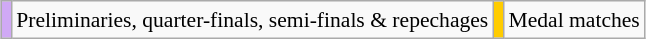<table class="wikitable" style="margin:0.5em auto; font-size:90%; line-height:1.25em; text-align:center;">
<tr>
<td style="background-color:#D0A9F5;"></td>
<td>Preliminaries, quarter-finals, semi-finals & repechages</td>
<td style="background-color:#FFCC00;"></td>
<td>Medal matches</td>
</tr>
</table>
